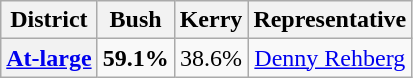<table class=wikitable>
<tr>
<th>District</th>
<th>Bush</th>
<th>Kerry</th>
<th>Representative</th>
</tr>
<tr align=center>
<th><a href='#'>At-large</a></th>
<td><strong>59.1%</strong></td>
<td>38.6%</td>
<td><a href='#'>Denny Rehberg</a></td>
</tr>
</table>
